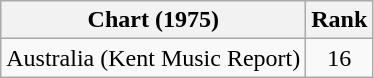<table class="wikitable sortable">
<tr>
<th>Chart (1975)</th>
<th>Rank</th>
</tr>
<tr>
<td>Australia (Kent Music Report)</td>
<td style="text-align:center;">16</td>
</tr>
</table>
